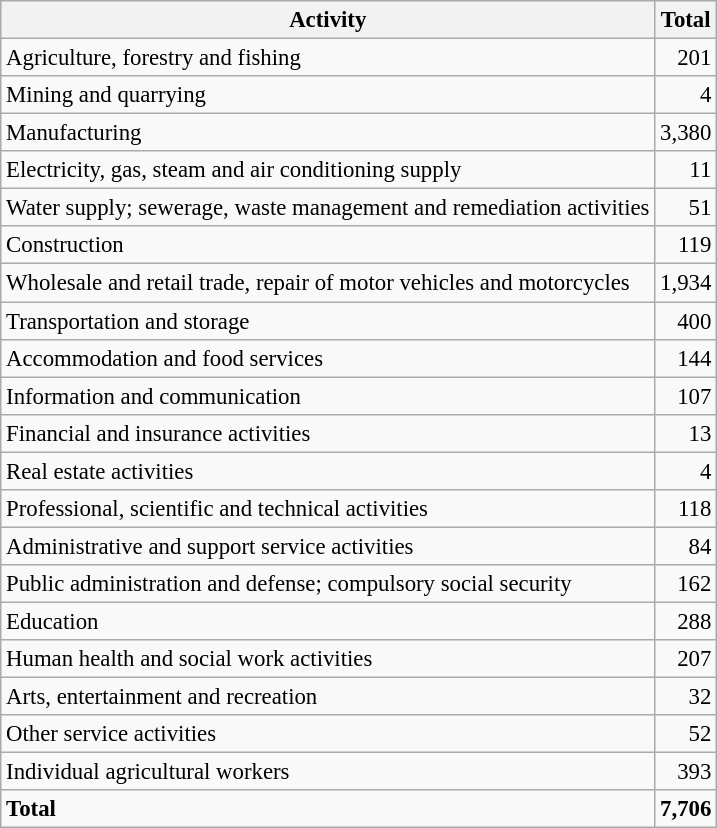<table class="wikitable sortable" style="font-size:95%;">
<tr>
<th>Activity</th>
<th>Total</th>
</tr>
<tr>
<td>Agriculture, forestry and fishing</td>
<td align="right">201</td>
</tr>
<tr>
<td>Mining and quarrying</td>
<td align="right">4</td>
</tr>
<tr>
<td>Manufacturing</td>
<td align="right">3,380</td>
</tr>
<tr>
<td>Electricity, gas, steam and air conditioning supply</td>
<td align="right">11</td>
</tr>
<tr>
<td>Water supply; sewerage, waste management and remediation activities</td>
<td align="right">51</td>
</tr>
<tr>
<td>Construction</td>
<td align="right">119</td>
</tr>
<tr>
<td>Wholesale and retail trade, repair of motor vehicles and motorcycles</td>
<td align="right">1,934</td>
</tr>
<tr>
<td>Transportation and storage</td>
<td align="right">400</td>
</tr>
<tr>
<td>Accommodation and food services</td>
<td align="right">144</td>
</tr>
<tr>
<td>Information and communication</td>
<td align="right">107</td>
</tr>
<tr>
<td>Financial and insurance activities</td>
<td align="right">13</td>
</tr>
<tr>
<td>Real estate activities</td>
<td align="right">4</td>
</tr>
<tr>
<td>Professional, scientific and technical activities</td>
<td align="right">118</td>
</tr>
<tr>
<td>Administrative and support service activities</td>
<td align="right">84</td>
</tr>
<tr>
<td>Public administration and defense; compulsory social security</td>
<td align="right">162</td>
</tr>
<tr>
<td>Education</td>
<td align="right">288</td>
</tr>
<tr>
<td>Human health and social work activities</td>
<td align="right">207</td>
</tr>
<tr>
<td>Arts, entertainment and recreation</td>
<td align="right">32</td>
</tr>
<tr>
<td>Other service activities</td>
<td align="right">52</td>
</tr>
<tr>
<td>Individual agricultural workers</td>
<td align="right">393</td>
</tr>
<tr class="sortbottom">
<td><strong>Total</strong></td>
<td align="right"><strong>7,706</strong></td>
</tr>
</table>
